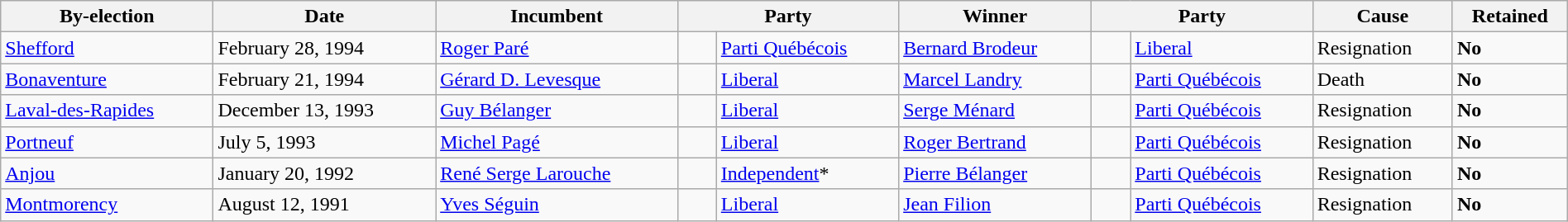<table class=wikitable style="width:100%">
<tr>
<th>By-election</th>
<th>Date</th>
<th>Incumbent</th>
<th colspan=2>Party</th>
<th>Winner</th>
<th colspan=2>Party</th>
<th>Cause</th>
<th>Retained</th>
</tr>
<tr>
<td><a href='#'>Shefford</a></td>
<td>February 28, 1994</td>
<td><a href='#'>Roger Paré</a></td>
<td>    </td>
<td><a href='#'>Parti Québécois</a></td>
<td><a href='#'>Bernard Brodeur</a></td>
<td>    </td>
<td><a href='#'>Liberal</a></td>
<td>Resignation</td>
<td><strong>No</strong></td>
</tr>
<tr>
<td><a href='#'>Bonaventure</a></td>
<td>February 21, 1994</td>
<td><a href='#'>Gérard D. Levesque</a></td>
<td>    </td>
<td><a href='#'>Liberal</a></td>
<td><a href='#'>Marcel Landry</a></td>
<td>    </td>
<td><a href='#'>Parti Québécois</a></td>
<td>Death</td>
<td><strong>No</strong></td>
</tr>
<tr>
<td><a href='#'>Laval-des-Rapides</a></td>
<td>December 13, 1993</td>
<td><a href='#'>Guy Bélanger</a></td>
<td>    </td>
<td><a href='#'>Liberal</a></td>
<td><a href='#'>Serge Ménard</a></td>
<td>    </td>
<td><a href='#'>Parti Québécois</a></td>
<td>Resignation</td>
<td><strong>No</strong></td>
</tr>
<tr>
<td><a href='#'>Portneuf</a></td>
<td>July 5, 1993</td>
<td><a href='#'>Michel Pagé</a></td>
<td>    </td>
<td><a href='#'>Liberal</a></td>
<td><a href='#'>Roger Bertrand</a></td>
<td>    </td>
<td><a href='#'>Parti Québécois</a></td>
<td>Resignation</td>
<td><strong>No</strong></td>
</tr>
<tr>
<td><a href='#'>Anjou</a></td>
<td>January 20, 1992</td>
<td><a href='#'>René Serge Larouche</a></td>
<td>    </td>
<td><a href='#'>Independent</a>*</td>
<td><a href='#'>Pierre Bélanger</a></td>
<td>    </td>
<td><a href='#'>Parti Québécois</a></td>
<td>Resignation</td>
<td><strong>No</strong></td>
</tr>
<tr>
<td><a href='#'>Montmorency</a></td>
<td>August 12, 1991</td>
<td><a href='#'>Yves Séguin</a></td>
<td>    </td>
<td><a href='#'>Liberal</a></td>
<td><a href='#'>Jean Filion</a></td>
<td>    </td>
<td><a href='#'>Parti Québécois</a></td>
<td>Resignation</td>
<td><strong>No</strong></td>
</tr>
</table>
